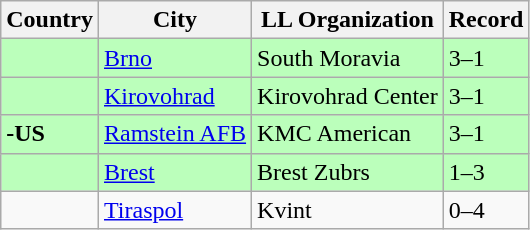<table class="wikitable">
<tr>
<th>Country</th>
<th>City</th>
<th>LL Organization</th>
<th>Record</th>
</tr>
<tr bgcolor=#bbffbb>
<td><strong></strong></td>
<td><a href='#'>Brno</a></td>
<td>South Moravia</td>
<td>3–1</td>
</tr>
<tr bgcolor=#bbffbb>
<td><strong></strong></td>
<td><a href='#'>Kirovohrad</a></td>
<td>Kirovohrad Center</td>
<td>3–1</td>
</tr>
<tr bgcolor=#bbffbb>
<td><strong>-US</strong></td>
<td><a href='#'>Ramstein AFB</a></td>
<td>KMC American</td>
<td>3–1</td>
</tr>
<tr bgcolor=#bbffbb>
<td><strong></strong></td>
<td><a href='#'>Brest</a></td>
<td>Brest Zubrs</td>
<td>1–3</td>
</tr>
<tr>
<td><strong></strong></td>
<td><a href='#'>Tiraspol</a></td>
<td>Kvint</td>
<td>0–4</td>
</tr>
</table>
